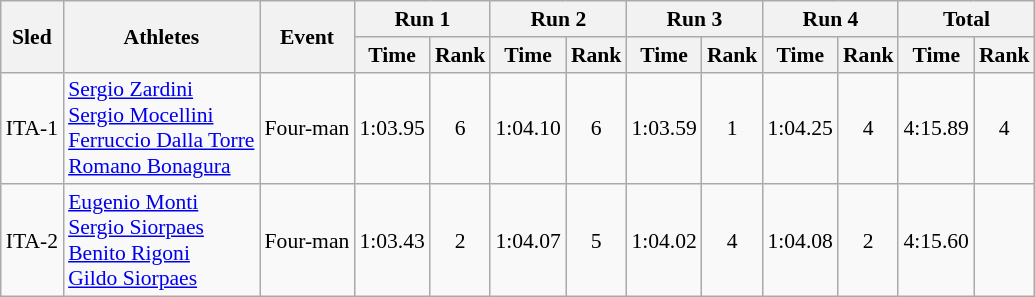<table class="wikitable"  border="1" style="font-size:90%">
<tr>
<th rowspan="2">Sled</th>
<th rowspan="2">Athletes</th>
<th rowspan="2">Event</th>
<th colspan="2">Run 1</th>
<th colspan="2">Run 2</th>
<th colspan="2">Run 3</th>
<th colspan="2">Run 4</th>
<th colspan="2">Total</th>
</tr>
<tr>
<th>Time</th>
<th>Rank</th>
<th>Time</th>
<th>Rank</th>
<th>Time</th>
<th>Rank</th>
<th>Time</th>
<th>Rank</th>
<th>Time</th>
<th>Rank</th>
</tr>
<tr>
<td align="center">ITA-1</td>
<td><a href='#'>Sergio Zardini</a><br><a href='#'>Sergio Mocellini</a><br><a href='#'>Ferruccio Dalla Torre</a><br><a href='#'>Romano Bonagura</a></td>
<td>Four-man</td>
<td align="center">1:03.95</td>
<td align="center">6</td>
<td align="center">1:04.10</td>
<td align="center">6</td>
<td align="center">1:03.59</td>
<td align="center">1</td>
<td align="center">1:04.25</td>
<td align="center">4</td>
<td align="center">4:15.89</td>
<td align="center">4</td>
</tr>
<tr>
<td align="center">ITA-2</td>
<td><a href='#'>Eugenio Monti</a><br><a href='#'>Sergio Siorpaes</a><br><a href='#'>Benito Rigoni</a><br><a href='#'>Gildo Siorpaes</a></td>
<td>Four-man</td>
<td align="center">1:03.43</td>
<td align="center">2</td>
<td align="center">1:04.07</td>
<td align="center">5</td>
<td align="center">1:04.02</td>
<td align="center">4</td>
<td align="center">1:04.08</td>
<td align="center">2</td>
<td align="center">4:15.60</td>
<td align="center"></td>
</tr>
</table>
